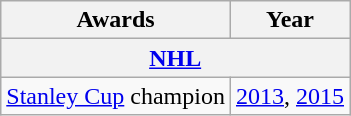<table class="wikitable">
<tr>
<th>Awards</th>
<th>Year</th>
</tr>
<tr>
<th colspan="2"><a href='#'>NHL</a></th>
</tr>
<tr>
<td><a href='#'>Stanley Cup</a> champion</td>
<td><a href='#'>2013</a>, <a href='#'>2015</a></td>
</tr>
</table>
